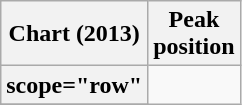<table class="wikitable sortable plainrowheaders">
<tr>
<th scope="col">Chart (2013)</th>
<th scope="col">Peak<br>position</th>
</tr>
<tr>
<th>scope="row"</th>
</tr>
<tr>
</tr>
</table>
